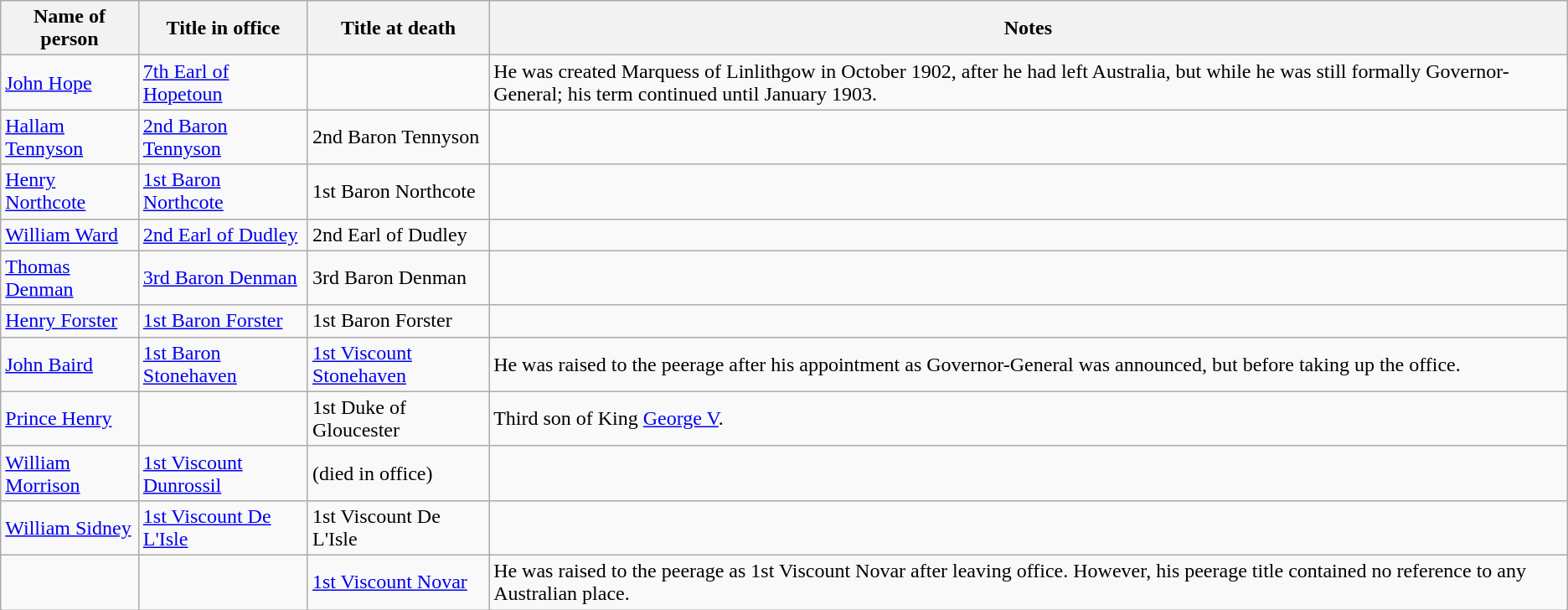<table class="wikitable">
<tr>
<th>Name of person</th>
<th>Title in office</th>
<th>Title at death</th>
<th>Notes</th>
</tr>
<tr>
<td><a href='#'>John Hope</a></td>
<td><a href='#'>7th Earl of Hopetoun</a></td>
<td></td>
<td>He was created Marquess of Linlithgow in October 1902, after he had left Australia, but while he was still formally Governor-General; his term continued until January 1903.</td>
</tr>
<tr>
<td><a href='#'>Hallam Tennyson</a></td>
<td><a href='#'>2nd Baron Tennyson</a></td>
<td>2nd Baron Tennyson</td>
<td></td>
</tr>
<tr>
<td><a href='#'>Henry Northcote</a></td>
<td><a href='#'>1st Baron Northcote</a></td>
<td>1st Baron Northcote</td>
<td></td>
</tr>
<tr>
<td><a href='#'>William Ward</a></td>
<td><a href='#'>2nd Earl of Dudley</a></td>
<td>2nd Earl of Dudley</td>
<td></td>
</tr>
<tr>
<td><a href='#'>Thomas Denman</a></td>
<td><a href='#'>3rd Baron Denman</a></td>
<td>3rd Baron Denman</td>
<td></td>
</tr>
<tr>
<td><a href='#'>Henry Forster</a></td>
<td><a href='#'>1st Baron Forster</a></td>
<td>1st Baron Forster</td>
<td></td>
</tr>
<tr>
<td><a href='#'>John Baird</a></td>
<td><a href='#'>1st Baron Stonehaven</a></td>
<td><a href='#'>1st Viscount Stonehaven</a></td>
<td>He was raised to the peerage after his appointment as Governor-General was announced, but before taking up the office.</td>
</tr>
<tr>
<td><a href='#'>Prince Henry</a></td>
<td></td>
<td>1st Duke of Gloucester</td>
<td>Third son of King <a href='#'>George V</a>.</td>
</tr>
<tr>
<td><a href='#'>William Morrison</a></td>
<td><a href='#'>1st Viscount Dunrossil</a></td>
<td>(died in office)</td>
<td></td>
</tr>
<tr>
<td><a href='#'>William Sidney</a></td>
<td><a href='#'>1st Viscount De L'Isle</a></td>
<td>1st Viscount De L'Isle</td>
<td></td>
</tr>
<tr>
<td></td>
<td></td>
<td><a href='#'>1st Viscount Novar</a></td>
<td>He was raised to the peerage as 1st Viscount Novar after leaving office. However, his peerage title contained no reference to any Australian place.</td>
</tr>
</table>
